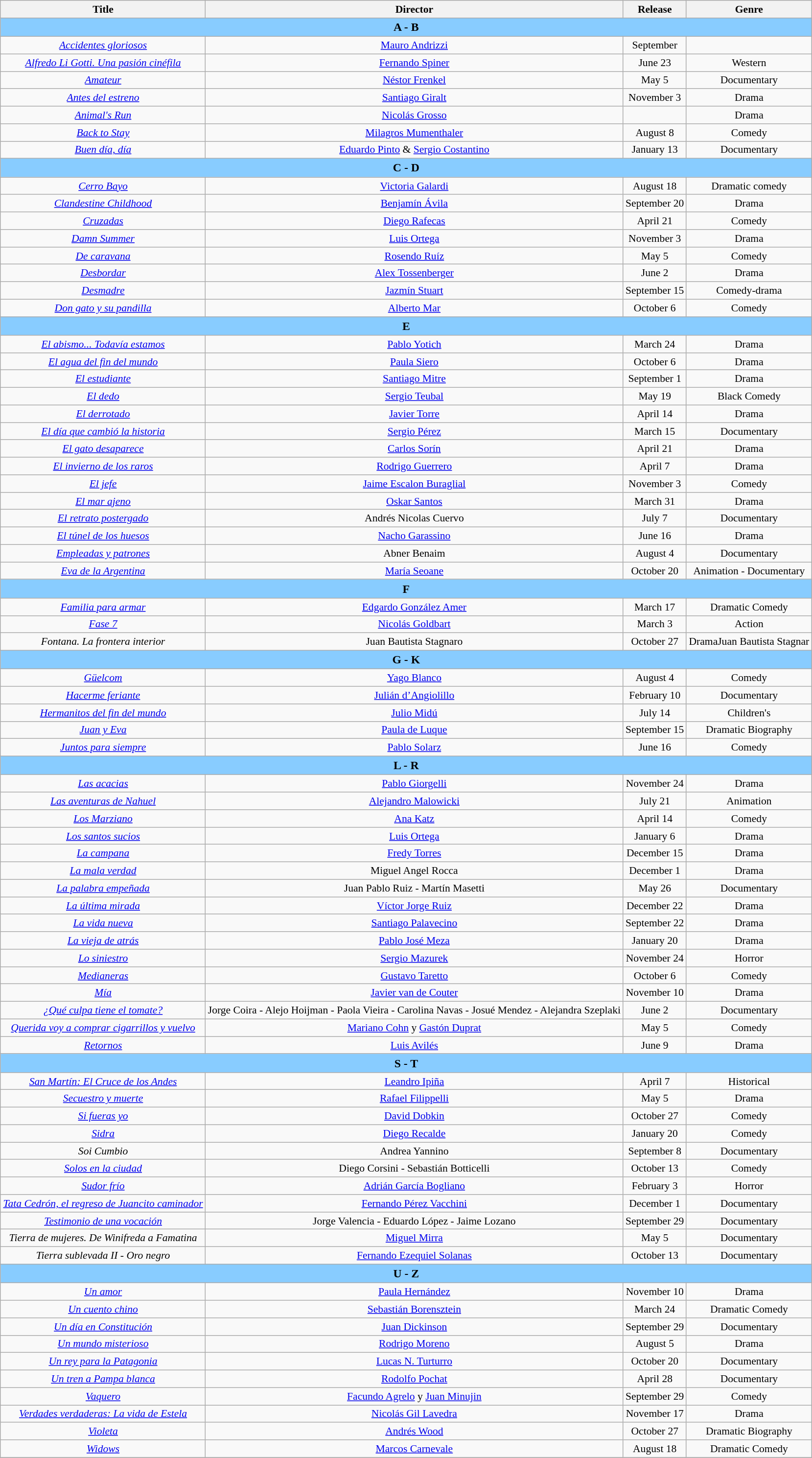<table class="wikitable" style="margin:1em 0 1em 1em; text-align: center; font-size: 90%;">
<tr>
<th scope="col">Title</th>
<th scope="col">Director</th>
<th scope="col">Release</th>
<th scope="col">Genre</th>
</tr>
<tr>
<th colspan="4" style="background-color:#88ccff; font-size:110%;"><strong>A  -  B</strong></th>
</tr>
<tr>
<td><em><a href='#'>Accidentes gloriosos</a></em></td>
<td><a href='#'>Mauro Andrizzi</a></td>
<td>September</td>
<td></td>
</tr>
<tr>
<td><em><a href='#'>Alfredo Li Gotti. Una pasión cinéfila</a></em></td>
<td><a href='#'>Fernando Spiner</a></td>
<td>June 23</td>
<td>Western</td>
</tr>
<tr>
<td><em><a href='#'>Amateur</a></em></td>
<td><a href='#'>Néstor Frenkel</a></td>
<td>May 5</td>
<td>Documentary</td>
</tr>
<tr>
<td><em><a href='#'>Antes del estreno</a></em></td>
<td><a href='#'>Santiago Giralt</a></td>
<td>November 3</td>
<td>Drama</td>
</tr>
<tr>
<td><em><a href='#'>Animal's Run</a></em></td>
<td><a href='#'>Nicolás Grosso</a></td>
<td></td>
<td>Drama</td>
</tr>
<tr>
<td><em><a href='#'>Back to Stay</a></em></td>
<td><a href='#'>Milagros Mumenthaler</a></td>
<td>August 8</td>
<td>Comedy</td>
</tr>
<tr>
<td><em><a href='#'>Buen día, día</a></em></td>
<td><a href='#'>Eduardo Pinto</a> & <a href='#'>Sergio Costantino</a></td>
<td>January 13</td>
<td>Documentary</td>
</tr>
<tr>
<th colspan="4" style="background-color:#88ccff; font-size:110%;"><strong>C  -  D</strong></th>
</tr>
<tr>
<td><em><a href='#'>Cerro Bayo</a></em> </td>
<td><a href='#'>Victoria Galardi</a></td>
<td>August 18</td>
<td>Dramatic comedy</td>
</tr>
<tr>
<td><em><a href='#'>Clandestine Childhood</a></em></td>
<td><a href='#'>Benjamín Ávila</a></td>
<td>September 20</td>
<td>Drama</td>
</tr>
<tr>
<td><em><a href='#'>Cruzadas</a></em> </td>
<td><a href='#'>Diego Rafecas</a></td>
<td>April 21</td>
<td>Comedy</td>
</tr>
<tr>
<td><em><a href='#'>Damn Summer</a></em></td>
<td><a href='#'>Luis Ortega</a></td>
<td>November 3</td>
<td>Drama</td>
</tr>
<tr>
<td><em><a href='#'>De caravana</a></em></td>
<td><a href='#'>Rosendo Ruíz</a></td>
<td>May 5</td>
<td>Comedy</td>
</tr>
<tr>
<td><em><a href='#'>Desbordar</a></em></td>
<td><a href='#'>Alex Tossenberger</a></td>
<td>June 2</td>
<td>Drama</td>
</tr>
<tr>
<td><em><a href='#'>Desmadre</a></em></td>
<td><a href='#'>Jazmín Stuart</a></td>
<td>September 15</td>
<td>Comedy-drama</td>
</tr>
<tr>
<td><em><a href='#'>Don gato y su pandilla</a></em></td>
<td><a href='#'>Alberto Mar</a></td>
<td>October 6</td>
<td>Comedy</td>
</tr>
<tr>
<th colspan="4" style="background-color:#88ccff; font-size:110%;"><strong>E</strong></th>
</tr>
<tr>
<td><em><a href='#'>El abismo... Todavía estamos</a></em></td>
<td><a href='#'>Pablo Yotich</a></td>
<td>March 24</td>
<td>Drama</td>
</tr>
<tr>
<td><em><a href='#'>El agua del fin del mundo</a></em></td>
<td><a href='#'>Paula Siero</a></td>
<td>October 6</td>
<td>Drama</td>
</tr>
<tr>
<td><em><a href='#'>El estudiante</a></em></td>
<td><a href='#'>Santiago Mitre</a></td>
<td>September 1</td>
<td>Drama</td>
</tr>
<tr>
<td><em><a href='#'>El dedo</a></em></td>
<td><a href='#'>Sergio Teubal</a></td>
<td>May 19</td>
<td>Black Comedy</td>
</tr>
<tr>
<td><em><a href='#'>El derrotado</a></em></td>
<td><a href='#'>Javier Torre</a></td>
<td>April 14</td>
<td>Drama</td>
</tr>
<tr>
<td><em><a href='#'>El día que cambió la historia</a></em></td>
<td><a href='#'>Sergio Pérez</a></td>
<td>March 15</td>
<td>Documentary</td>
</tr>
<tr>
<td><em><a href='#'>El gato desaparece</a></em></td>
<td><a href='#'>Carlos Sorín</a></td>
<td>April 21</td>
<td>Drama</td>
</tr>
<tr>
<td><em><a href='#'>El invierno de los raros</a></em></td>
<td><a href='#'>Rodrigo Guerrero</a></td>
<td>April 7</td>
<td>Drama</td>
</tr>
<tr>
<td><em><a href='#'>El jefe</a></em></td>
<td><a href='#'>Jaime Escalon Buraglial</a></td>
<td>November 3</td>
<td>Comedy</td>
</tr>
<tr>
<td><em><a href='#'>El mar ajeno</a></em></td>
<td><a href='#'>Oskar Santos</a></td>
<td>March 31</td>
<td>Drama</td>
</tr>
<tr>
<td><em><a href='#'>El retrato postergado</a></em></td>
<td>Andrés Nicolas Cuervo</td>
<td>July 7</td>
<td>Documentary</td>
</tr>
<tr>
<td><em><a href='#'>El túnel de los huesos</a></em></td>
<td><a href='#'>Nacho Garassino</a></td>
<td>June 16</td>
<td>Drama</td>
</tr>
<tr>
<td><em><a href='#'>Empleadas y patrones</a></em></td>
<td>Abner Benaim</td>
<td>August 4</td>
<td>Documentary</td>
</tr>
<tr>
<td><em><a href='#'>Eva de la Argentina</a></em></td>
<td><a href='#'>María Seoane</a></td>
<td>October 20</td>
<td>Animation - Documentary</td>
</tr>
<tr>
<th colspan="4" style="background-color:#88ccff; font-size:110%;"><strong>F</strong></th>
</tr>
<tr>
<td><em><a href='#'>Familia para armar</a></em></td>
<td><a href='#'>Edgardo González Amer</a></td>
<td>March 17</td>
<td>Dramatic Comedy</td>
</tr>
<tr>
<td><em><a href='#'>Fase 7</a></em></td>
<td><a href='#'>Nicolás Goldbart</a></td>
<td>March 3</td>
<td>Action</td>
</tr>
<tr>
<td><em>Fontana. La frontera interior</em></td>
<td>Juan Bautista Stagnaro</td>
<td>October 27</td>
<td>DramaJuan Bautista Stagnar</td>
</tr>
<tr>
<th colspan="4" style="background-color:#88ccff; font-size:110%;"><strong>G - K</strong></th>
</tr>
<tr>
<td><em><a href='#'>Güelcom</a></em></td>
<td><a href='#'>Yago Blanco</a></td>
<td>August 4</td>
<td>Comedy</td>
</tr>
<tr>
<td><em><a href='#'>Hacerme feriante</a></em></td>
<td><a href='#'>Julián d’Angiolillo</a></td>
<td>February 10</td>
<td>Documentary</td>
</tr>
<tr>
<td><em><a href='#'>Hermanitos del fin del mundo</a></em></td>
<td><a href='#'>Julio Midú</a></td>
<td>July 14</td>
<td>Children's</td>
</tr>
<tr>
<td><em><a href='#'>Juan y Eva</a></em></td>
<td><a href='#'>Paula de Luque</a></td>
<td>September 15</td>
<td>Dramatic Biography</td>
</tr>
<tr>
<td><em><a href='#'>Juntos para siempre</a></em></td>
<td><a href='#'>Pablo Solarz</a></td>
<td>June 16</td>
<td>Comedy</td>
</tr>
<tr>
<th colspan="4" style="background-color:#88ccff; font-size:110%;"><strong>L - R</strong></th>
</tr>
<tr>
<td><em><a href='#'>Las acacias</a></em></td>
<td><a href='#'>Pablo Giorgelli</a></td>
<td>November 24</td>
<td>Drama</td>
</tr>
<tr>
<td><em><a href='#'>Las aventuras de Nahuel</a></em></td>
<td><a href='#'>Alejandro Malowicki</a></td>
<td>July 21</td>
<td>Animation</td>
</tr>
<tr>
<td><em><a href='#'>Los Marziano</a></em></td>
<td><a href='#'>Ana Katz</a></td>
<td>April 14</td>
<td>Comedy</td>
</tr>
<tr>
<td><em><a href='#'>Los santos sucios</a></em></td>
<td><a href='#'>Luis Ortega</a></td>
<td>January 6</td>
<td>Drama</td>
</tr>
<tr>
<td><em><a href='#'>La campana</a></em></td>
<td><a href='#'>Fredy Torres</a></td>
<td>December 15</td>
<td>Drama</td>
</tr>
<tr>
<td><em><a href='#'>La mala verdad</a></em></td>
<td>Miguel Angel Rocca</td>
<td>December 1</td>
<td>Drama</td>
</tr>
<tr>
<td><em><a href='#'>La palabra empeñada</a></em></td>
<td>Juan Pablo Ruiz - Martín Masetti</td>
<td>May 26</td>
<td>Documentary</td>
</tr>
<tr>
<td><em><a href='#'>La última mirada</a></em></td>
<td><a href='#'>Víctor Jorge Ruiz</a></td>
<td>December 22</td>
<td>Drama</td>
</tr>
<tr>
<td><em><a href='#'>La vida nueva</a></em></td>
<td><a href='#'>Santiago Palavecino</a></td>
<td>September 22</td>
<td>Drama</td>
</tr>
<tr>
<td><em><a href='#'>La vieja de atrás</a></em></td>
<td><a href='#'>Pablo José Meza</a></td>
<td>January 20</td>
<td>Drama</td>
</tr>
<tr>
<td><em><a href='#'>Lo siniestro</a></em></td>
<td><a href='#'>Sergio Mazurek</a></td>
<td>November 24</td>
<td>Horror</td>
</tr>
<tr>
<td><em><a href='#'>Medianeras</a></em></td>
<td><a href='#'>Gustavo Taretto</a></td>
<td>October 6</td>
<td>Comedy</td>
</tr>
<tr>
<td><em><a href='#'>Mía</a></em></td>
<td><a href='#'>Javier van de Couter</a></td>
<td>November 10</td>
<td>Drama</td>
</tr>
<tr>
<td><em><a href='#'>¿Qué culpa tiene el tomate?</a></em></td>
<td>Jorge Coira - Alejo Hoijman - Paola Vieira - Carolina Navas - Josué Mendez - Alejandra Szeplaki</td>
<td>June 2</td>
<td>Documentary</td>
</tr>
<tr>
<td><em><a href='#'>Querida voy a comprar cigarrillos y vuelvo</a></em></td>
<td><a href='#'>Mariano Cohn</a> y <a href='#'>Gastón Duprat</a></td>
<td>May 5</td>
<td>Comedy</td>
</tr>
<tr>
<td><em><a href='#'>Retornos</a></em></td>
<td><a href='#'>Luis Avilés</a></td>
<td>June 9</td>
<td>Drama</td>
</tr>
<tr>
<th colspan="4" style="background-color:#88ccff; font-size:110%;"><strong>S - T</strong></th>
</tr>
<tr>
<td><em><a href='#'>San Martín: El Cruce de los Andes</a></em></td>
<td><a href='#'>Leandro Ipiña</a></td>
<td>April 7</td>
<td>Historical</td>
</tr>
<tr>
<td><em><a href='#'>Secuestro y muerte</a></em></td>
<td><a href='#'>Rafael Filippelli</a></td>
<td>May 5</td>
<td>Drama</td>
</tr>
<tr>
<td><em><a href='#'>Si fueras yo</a></em></td>
<td><a href='#'>David Dobkin</a></td>
<td>October 27</td>
<td>Comedy</td>
</tr>
<tr>
<td><em><a href='#'>Sidra</a></em></td>
<td><a href='#'>Diego Recalde</a></td>
<td>January 20</td>
<td>Comedy</td>
</tr>
<tr>
<td><em>Soi Cumbio</em></td>
<td>Andrea Yannino</td>
<td>September 8</td>
<td>Documentary</td>
</tr>
<tr>
<td><em><a href='#'>Solos en la ciudad</a></em></td>
<td>Diego Corsini - Sebastián Botticelli</td>
<td>October 13</td>
<td>Comedy</td>
</tr>
<tr>
<td><em><a href='#'>Sudor frío</a></em></td>
<td><a href='#'>Adrián García Bogliano</a></td>
<td>February 3</td>
<td>Horror</td>
</tr>
<tr>
<td><em><a href='#'>Tata Cedrón, el regreso de Juancito caminador</a></em></td>
<td><a href='#'>Fernando Pérez Vacchini</a></td>
<td>December 1</td>
<td>Documentary</td>
</tr>
<tr>
<td><em><a href='#'>Testimonio de una vocación</a></em></td>
<td>Jorge Valencia - Eduardo López - Jaime Lozano</td>
<td>September 29</td>
<td>Documentary</td>
</tr>
<tr>
<td><em>Tierra de mujeres. De Winifreda a Famatina</em></td>
<td><a href='#'>Miguel Mirra</a></td>
<td>May 5</td>
<td>Documentary</td>
</tr>
<tr>
<td><em>Tierra sublevada II - Oro negro</em></td>
<td><a href='#'>Fernando Ezequiel Solanas</a></td>
<td>October 13</td>
<td>Documentary</td>
</tr>
<tr>
<th colspan="4" style="background-color:#88ccff; font-size:110%;"><strong>U - Z</strong></th>
</tr>
<tr>
<td><em><a href='#'>Un amor</a></em></td>
<td><a href='#'>Paula Hernández</a></td>
<td>November 10</td>
<td>Drama</td>
</tr>
<tr>
<td><em><a href='#'>Un cuento chino</a></em></td>
<td><a href='#'>Sebastián Borensztein</a></td>
<td>March 24</td>
<td>Dramatic Comedy</td>
</tr>
<tr>
<td><em><a href='#'>Un día en Constitución</a></em></td>
<td><a href='#'>Juan Dickinson</a></td>
<td>September 29</td>
<td>Documentary</td>
</tr>
<tr>
<td><em><a href='#'>Un mundo misterioso</a></em></td>
<td><a href='#'>Rodrigo Moreno</a></td>
<td>August 5</td>
<td>Drama</td>
</tr>
<tr>
<td><em><a href='#'>Un rey para la Patagonia</a></em></td>
<td><a href='#'>Lucas N. Turturro</a></td>
<td>October 20</td>
<td>Documentary</td>
</tr>
<tr>
<td><em><a href='#'>Un tren a Pampa blanca</a></em></td>
<td><a href='#'>Rodolfo Pochat</a></td>
<td>April 28</td>
<td>Documentary</td>
</tr>
<tr>
<td><em><a href='#'>Vaquero</a></em></td>
<td><a href='#'>Facundo Agrelo</a> y <a href='#'>Juan Minujin</a></td>
<td>September 29</td>
<td>Comedy</td>
</tr>
<tr>
<td><em><a href='#'>Verdades verdaderas: La vida de Estela</a></em></td>
<td><a href='#'>Nicolás Gil Lavedra</a></td>
<td>November 17</td>
<td>Drama</td>
</tr>
<tr>
<td><em><a href='#'>Violeta</a></em></td>
<td><a href='#'>Andrés Wood</a></td>
<td>October 27</td>
<td>Dramatic Biography</td>
</tr>
<tr>
<td><em><a href='#'>Widows</a></em></td>
<td><a href='#'>Marcos Carnevale</a></td>
<td>August 18</td>
<td>Dramatic Comedy</td>
</tr>
<tr>
</tr>
</table>
